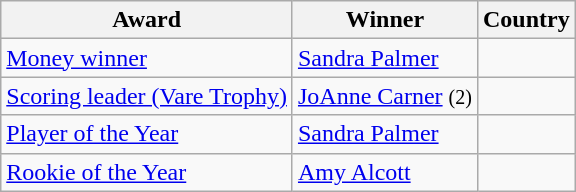<table class="wikitable">
<tr>
<th>Award</th>
<th>Winner</th>
<th>Country</th>
</tr>
<tr>
<td><a href='#'>Money winner</a></td>
<td><a href='#'>Sandra Palmer</a></td>
<td></td>
</tr>
<tr>
<td><a href='#'>Scoring leader (Vare Trophy)</a></td>
<td><a href='#'>JoAnne Carner</a> <small>(2)</small></td>
<td></td>
</tr>
<tr>
<td><a href='#'>Player of the Year</a></td>
<td><a href='#'>Sandra Palmer</a></td>
<td></td>
</tr>
<tr>
<td><a href='#'>Rookie of the Year</a></td>
<td><a href='#'>Amy Alcott</a></td>
<td></td>
</tr>
</table>
